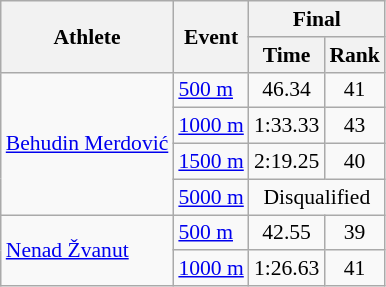<table class="wikitable" style="font-size:90%">
<tr>
<th rowspan="2">Athlete</th>
<th rowspan="2">Event</th>
<th colspan="2">Final</th>
</tr>
<tr>
<th>Time</th>
<th>Rank</th>
</tr>
<tr align="center">
<td align="left" rowspan=4><a href='#'>Behudin Merdović</a></td>
<td align="left"><a href='#'>500 m</a></td>
<td>46.34</td>
<td>41</td>
</tr>
<tr align="center">
<td align="left"><a href='#'>1000 m</a></td>
<td>1:33.33</td>
<td>43</td>
</tr>
<tr align="center">
<td align="left"><a href='#'>1500 m</a></td>
<td>2:19.25</td>
<td>40</td>
</tr>
<tr align="center">
<td align="left"><a href='#'>5000 m</a></td>
<td colspan=2>Disqualified</td>
</tr>
<tr align="center">
<td align="left" rowspan=2><a href='#'>Nenad Žvanut</a></td>
<td align="left"><a href='#'>500 m</a></td>
<td>42.55</td>
<td>39</td>
</tr>
<tr align="center">
<td align="left"><a href='#'>1000 m</a></td>
<td>1:26.63</td>
<td>41</td>
</tr>
</table>
